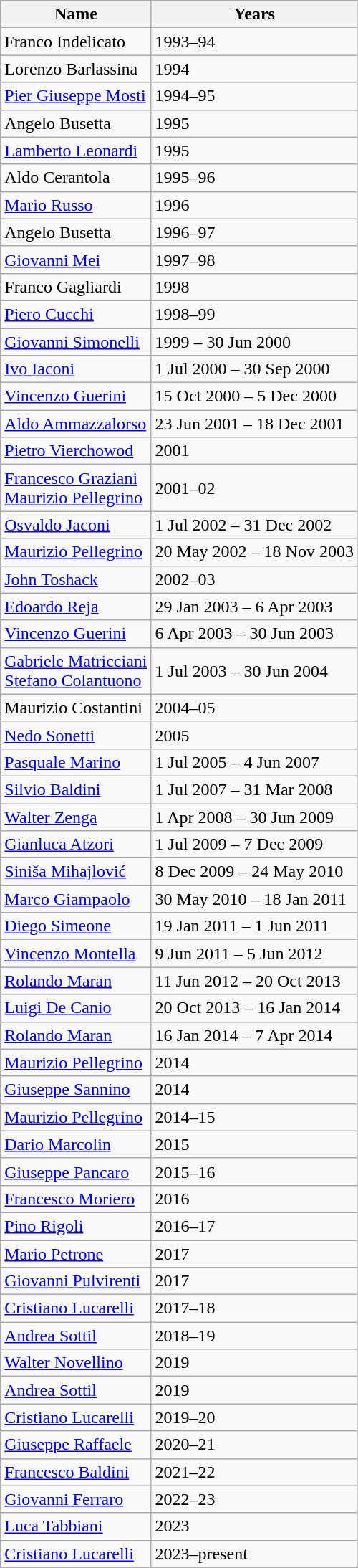<table class="wikitable" style="text-align: center">
<tr>
<th rowspan="1">Name</th>
<th rowspan="1">Years</th>
</tr>
<tr>
<td align=left>Franco Indelicato</td>
<td align=left>1993–94</td>
</tr>
<tr>
<td align=left>Lorenzo Barlassina</td>
<td align=left>1994</td>
</tr>
<tr>
<td align=left><a href='#'>Pier Giuseppe Mosti</a></td>
<td align=left>1994–95</td>
</tr>
<tr>
<td align=left>Angelo Busetta</td>
<td align=left>1995</td>
</tr>
<tr>
<td align=left><a href='#'>Lamberto Leonardi</a></td>
<td align=left>1995</td>
</tr>
<tr>
<td align=left>Aldo Cerantola</td>
<td align=left>1995–96</td>
</tr>
<tr>
<td align=left><a href='#'>Mario Russo</a></td>
<td align=left>1996</td>
</tr>
<tr>
<td align=left>Angelo Busetta</td>
<td align=left>1996–97</td>
</tr>
<tr>
<td align=left><a href='#'>Giovanni Mei</a></td>
<td align=left>1997–98</td>
</tr>
<tr>
<td align=left>Franco Gagliardi</td>
<td align=left>1998</td>
</tr>
<tr>
<td align=left><a href='#'>Piero Cucchi</a></td>
<td align=left>1998–99</td>
</tr>
<tr>
<td align=left><a href='#'>Giovanni Simonelli</a></td>
<td align=left>1999 – 30 Jun 2000</td>
</tr>
<tr>
<td align=left><a href='#'>Ivo Iaconi</a></td>
<td align=left>1 Jul 2000 – 30 Sep 2000</td>
</tr>
<tr>
<td align=left><a href='#'>Vincenzo Guerini</a></td>
<td align=left>15 Oct 2000 – 5 Dec 2000</td>
</tr>
<tr>
<td align=left><a href='#'>Aldo Ammazzalorso</a></td>
<td align=left>23 Jun 2001 – 18 Dec 2001</td>
</tr>
<tr>
<td align=left><a href='#'>Pietro Vierchowod</a></td>
<td align=left>2001</td>
</tr>
<tr>
<td align=left><a href='#'>Francesco Graziani</a><br><a href='#'>Maurizio Pellegrino</a></td>
<td align=left>2001–02</td>
</tr>
<tr>
<td align=left><a href='#'>Osvaldo Jaconi</a></td>
<td align=left>1 Jul 2002 – 31 Dec 2002</td>
</tr>
<tr>
<td align=left><a href='#'>Maurizio Pellegrino</a></td>
<td align=left>20 May 2002 – 18 Nov 2003</td>
</tr>
<tr>
<td align=left><a href='#'>John Toshack</a></td>
<td align=left>2002–03</td>
</tr>
<tr>
<td align=left><a href='#'>Edoardo Reja</a></td>
<td align=left>29 Jan 2003 – 6 Apr 2003</td>
</tr>
<tr>
<td align=left><a href='#'>Vincenzo Guerini</a></td>
<td align=left>6 Apr 2003 – 30 Jun 2003</td>
</tr>
<tr>
<td align=left><a href='#'>Gabriele Matricciani</a><br><a href='#'>Stefano Colantuono</a></td>
<td align=left>1 Jul 2003 – 30 Jun 2004</td>
</tr>
<tr>
<td align=left>Maurizio Costantini</td>
<td align=left>2004–05</td>
</tr>
<tr>
<td align=left><a href='#'>Nedo Sonetti</a></td>
<td align=left>2005</td>
</tr>
<tr>
<td align=left><a href='#'>Pasquale Marino</a></td>
<td align=left>1 Jul 2005 – 4 Jun 2007</td>
</tr>
<tr>
<td align=left><a href='#'>Silvio Baldini</a></td>
<td align=left>1 Jul 2007 – 31 Mar 2008</td>
</tr>
<tr>
<td align=left><a href='#'>Walter Zenga</a></td>
<td align=left>1 Apr 2008 – 30 Jun 2009</td>
</tr>
<tr>
<td align=left><a href='#'>Gianluca Atzori</a></td>
<td align=left>1 Jul 2009 – 7 Dec 2009</td>
</tr>
<tr>
<td align=left><a href='#'>Siniša Mihajlović</a></td>
<td align=left>8 Dec 2009 – 24 May 2010</td>
</tr>
<tr>
<td align=left><a href='#'>Marco Giampaolo</a></td>
<td align=left>30 May 2010 – 18 Jan 2011</td>
</tr>
<tr>
<td align=left><a href='#'>Diego Simeone</a></td>
<td align=left>19 Jan 2011 – 1 Jun 2011</td>
</tr>
<tr>
<td align=left><a href='#'>Vincenzo Montella</a></td>
<td align=left>9 Jun 2011 – 5 Jun 2012</td>
</tr>
<tr>
<td align=left><a href='#'>Rolando Maran</a></td>
<td align=left>11 Jun 2012 – 20 Oct 2013</td>
</tr>
<tr>
<td align=left><a href='#'>Luigi De Canio</a></td>
<td align=left>20 Oct 2013 – 16 Jan 2014</td>
</tr>
<tr>
<td align=left><a href='#'>Rolando Maran</a></td>
<td align=left>16 Jan 2014 – 7 Apr 2014</td>
</tr>
<tr>
<td align=left><a href='#'>Maurizio Pellegrino</a></td>
<td align=left>2014</td>
</tr>
<tr>
<td align=left><a href='#'>Giuseppe Sannino</a></td>
<td align=left>2014</td>
</tr>
<tr>
<td align=left><a href='#'>Maurizio Pellegrino</a></td>
<td align=left>2014–15</td>
</tr>
<tr>
<td align=left><a href='#'>Dario Marcolin</a></td>
<td align=left>2015</td>
</tr>
<tr>
<td align=left><a href='#'>Giuseppe Pancaro</a></td>
<td align=left>2015–16</td>
</tr>
<tr>
<td align=left><a href='#'>Francesco Moriero</a></td>
<td align=left>2016</td>
</tr>
<tr>
<td align=left><a href='#'>Pino Rigoli</a></td>
<td align=left>2016–17</td>
</tr>
<tr>
<td align=left><a href='#'>Mario Petrone</a></td>
<td align=left>2017</td>
</tr>
<tr>
<td align=left><a href='#'>Giovanni Pulvirenti</a></td>
<td align=left>2017</td>
</tr>
<tr>
<td align=left><a href='#'>Cristiano Lucarelli</a></td>
<td align=left>2017–18</td>
</tr>
<tr>
<td align=left><a href='#'>Andrea Sottil</a></td>
<td align=left>2018–19</td>
</tr>
<tr>
<td align=left><a href='#'>Walter Novellino</a></td>
<td align=left>2019</td>
</tr>
<tr>
<td align=left><a href='#'>Andrea Sottil</a></td>
<td align=left>2019</td>
</tr>
<tr>
<td align=left><a href='#'>Cristiano Lucarelli</a></td>
<td align=left>2019–20</td>
</tr>
<tr>
<td align=left><a href='#'>Giuseppe Raffaele</a></td>
<td align=left>2020–21</td>
</tr>
<tr>
<td align=left><a href='#'>Francesco Baldini</a></td>
<td align=left>2021–22</td>
</tr>
<tr>
<td align=left><a href='#'>Giovanni Ferraro</a></td>
<td align=left>2022–23</td>
</tr>
<tr>
<td align=left><a href='#'>Luca Tabbiani</a></td>
<td align=left>2023</td>
</tr>
<tr>
<td align=left><a href='#'>Cristiano Lucarelli</a></td>
<td align=left>2023–present</td>
</tr>
</table>
